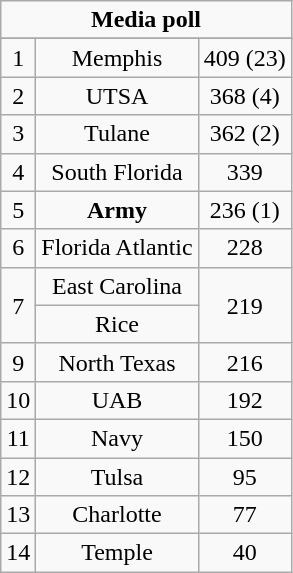<table class="wikitable">
<tr align="center">
<td align="center" Colspan="3"><strong>Media poll</strong></td>
</tr>
<tr align="center">
</tr>
<tr align="center">
<td>1</td>
<td>Memphis</td>
<td>409 (23)</td>
</tr>
<tr align="center">
<td>2</td>
<td>UTSA</td>
<td>368 (4)</td>
</tr>
<tr align="center">
<td>3</td>
<td>Tulane</td>
<td>362 (2)</td>
</tr>
<tr align="center">
<td>4</td>
<td>South Florida</td>
<td>339</td>
</tr>
<tr align="center">
<td>5</td>
<td><strong>Army</strong></td>
<td>236 (1)</td>
</tr>
<tr align="center">
<td>6</td>
<td>Florida Atlantic</td>
<td>228</td>
</tr>
<tr align="center">
<td rowspan="2">7</td>
<td>East Carolina</td>
<td rowspan="2">219</td>
</tr>
<tr align="center">
<td>Rice</td>
</tr>
<tr align="center">
<td>9</td>
<td>North Texas</td>
<td>216</td>
</tr>
<tr align="center">
<td>10</td>
<td>UAB</td>
<td>192</td>
</tr>
<tr align="center">
<td>11</td>
<td>Navy</td>
<td>150</td>
</tr>
<tr align="center">
<td>12</td>
<td>Tulsa</td>
<td>95</td>
</tr>
<tr align="center">
<td>13</td>
<td>Charlotte</td>
<td>77</td>
</tr>
<tr align="center">
<td>14</td>
<td>Temple</td>
<td>40</td>
</tr>
</table>
